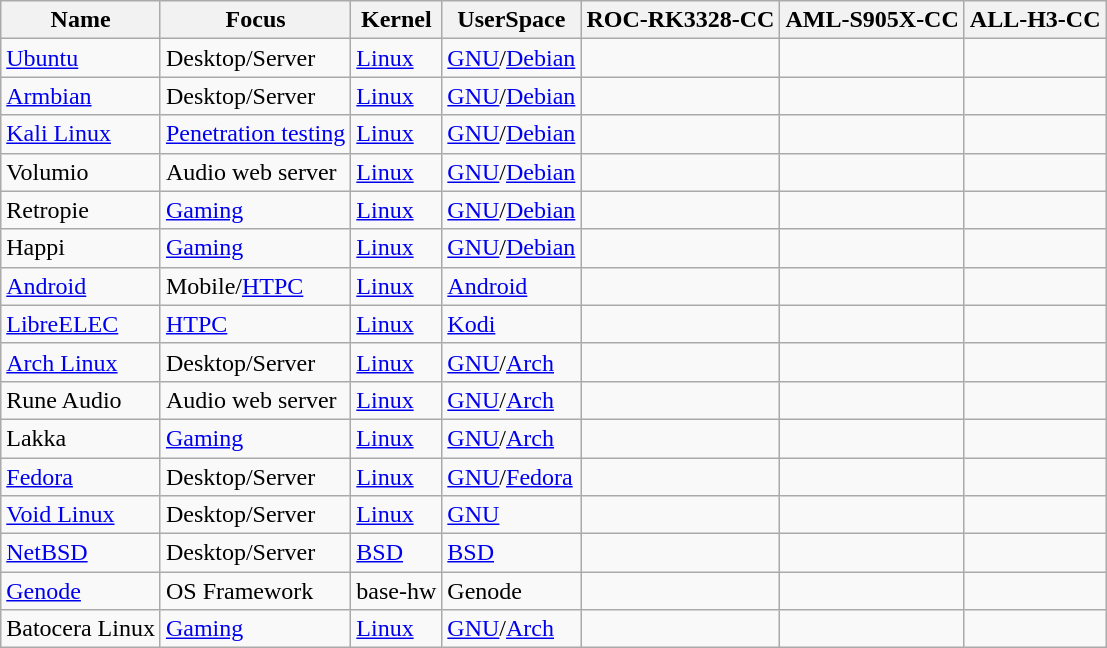<table class="wikitable sortable">
<tr>
<th>Name</th>
<th>Focus</th>
<th>Kernel</th>
<th>UserSpace</th>
<th>ROC-RK3328-CC</th>
<th>AML-S905X-CC</th>
<th>ALL-H3-CC</th>
</tr>
<tr>
<td><a href='#'>Ubuntu</a></td>
<td>Desktop/Server</td>
<td><a href='#'>Linux</a></td>
<td><a href='#'>GNU</a>/<a href='#'>Debian</a></td>
<td></td>
<td></td>
<td></td>
</tr>
<tr>
<td><a href='#'>Armbian</a></td>
<td>Desktop/Server</td>
<td><a href='#'>Linux</a></td>
<td><a href='#'>GNU</a>/<a href='#'>Debian</a></td>
<td></td>
<td></td>
<td></td>
</tr>
<tr>
<td><a href='#'>Kali Linux</a></td>
<td><a href='#'>Penetration testing</a></td>
<td><a href='#'>Linux</a></td>
<td><a href='#'>GNU</a>/<a href='#'>Debian</a></td>
<td></td>
<td></td>
<td></td>
</tr>
<tr>
<td>Volumio</td>
<td>Audio web server</td>
<td><a href='#'>Linux</a></td>
<td><a href='#'>GNU</a>/<a href='#'>Debian</a></td>
<td></td>
<td></td>
<td></td>
</tr>
<tr>
<td>Retropie</td>
<td><a href='#'>Gaming</a></td>
<td><a href='#'>Linux</a></td>
<td><a href='#'>GNU</a>/<a href='#'>Debian</a></td>
<td></td>
<td></td>
<td></td>
</tr>
<tr>
<td>Happi</td>
<td><a href='#'>Gaming</a></td>
<td><a href='#'>Linux</a></td>
<td><a href='#'>GNU</a>/<a href='#'>Debian</a></td>
<td></td>
<td></td>
<td></td>
</tr>
<tr>
<td><a href='#'>Android</a></td>
<td>Mobile/<a href='#'>HTPC</a></td>
<td><a href='#'>Linux</a></td>
<td><a href='#'>Android</a></td>
<td></td>
<td></td>
<td></td>
</tr>
<tr>
<td><a href='#'>LibreELEC</a></td>
<td><a href='#'>HTPC</a></td>
<td><a href='#'>Linux</a></td>
<td><a href='#'>Kodi</a></td>
<td></td>
<td></td>
<td></td>
</tr>
<tr>
<td><a href='#'>Arch Linux</a></td>
<td>Desktop/Server</td>
<td><a href='#'>Linux</a></td>
<td><a href='#'>GNU</a>/<a href='#'>Arch</a></td>
<td></td>
<td></td>
<td></td>
</tr>
<tr>
<td>Rune Audio</td>
<td>Audio web server</td>
<td><a href='#'>Linux</a></td>
<td><a href='#'>GNU</a>/<a href='#'>Arch</a></td>
<td></td>
<td></td>
<td></td>
</tr>
<tr>
<td>Lakka</td>
<td><a href='#'>Gaming</a></td>
<td><a href='#'>Linux</a></td>
<td><a href='#'>GNU</a>/<a href='#'>Arch</a></td>
<td></td>
<td></td>
<td></td>
</tr>
<tr>
<td><a href='#'>Fedora</a></td>
<td>Desktop/Server</td>
<td><a href='#'>Linux</a></td>
<td><a href='#'>GNU</a>/<a href='#'>Fedora</a></td>
<td></td>
<td></td>
<td></td>
</tr>
<tr>
<td><a href='#'>Void Linux</a></td>
<td>Desktop/Server</td>
<td><a href='#'>Linux</a></td>
<td><a href='#'>GNU</a></td>
<td></td>
<td></td>
<td></td>
</tr>
<tr>
<td><a href='#'>NetBSD</a></td>
<td>Desktop/Server</td>
<td><a href='#'>BSD</a></td>
<td><a href='#'>BSD</a></td>
<td></td>
<td></td>
<td></td>
</tr>
<tr>
<td><a href='#'>Genode</a></td>
<td>OS Framework</td>
<td>base-hw</td>
<td>Genode</td>
<td></td>
<td></td>
<td></td>
</tr>
<tr>
<td>Batocera Linux</td>
<td><a href='#'>Gaming</a></td>
<td><a href='#'>Linux</a></td>
<td><a href='#'>GNU</a>/<a href='#'>Arch</a></td>
<td></td>
<td></td>
<td></td>
</tr>
</table>
